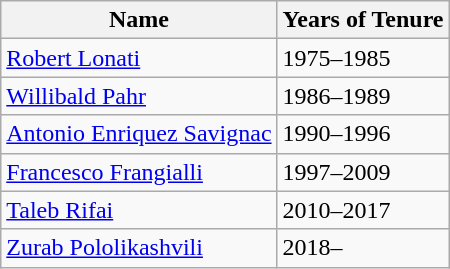<table class="wikitable">
<tr>
<th>Name</th>
<th>Years of Tenure</th>
</tr>
<tr>
<td> <a href='#'>Robert Lonati</a></td>
<td>1975–1985</td>
</tr>
<tr>
<td> <a href='#'>Willibald Pahr</a></td>
<td>1986–1989</td>
</tr>
<tr>
<td> <a href='#'>Antonio Enriquez Savignac</a></td>
<td>1990–1996</td>
</tr>
<tr>
<td> <a href='#'>Francesco Frangialli</a></td>
<td>1997–2009</td>
</tr>
<tr>
<td> <a href='#'>Taleb Rifai</a></td>
<td>2010–2017</td>
</tr>
<tr>
<td> <a href='#'>Zurab Pololikashvili</a></td>
<td>2018–</td>
</tr>
</table>
